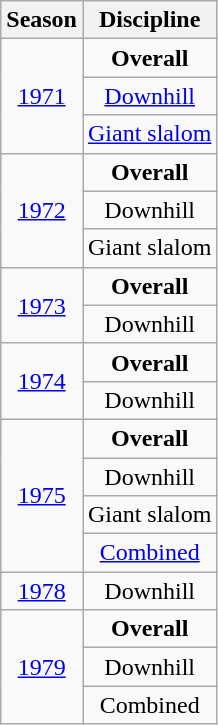<table class=wikitable style="text-align:center">
<tr>
<th>Season</th>
<th>Discipline</th>
</tr>
<tr>
<td rowspan=3><a href='#'>1971</a></td>
<td><strong>Overall</strong></td>
</tr>
<tr>
<td><a href='#'>Downhill</a></td>
</tr>
<tr>
<td><a href='#'>Giant slalom</a></td>
</tr>
<tr>
<td rowspan=3><a href='#'>1972</a></td>
<td><strong>Overall</strong></td>
</tr>
<tr>
<td>Downhill</td>
</tr>
<tr>
<td>Giant slalom</td>
</tr>
<tr>
<td rowspan=2><a href='#'>1973</a></td>
<td><strong>Overall</strong></td>
</tr>
<tr>
<td align=center>Downhill</td>
</tr>
<tr>
<td rowspan=2><a href='#'>1974</a></td>
<td><strong>Overall</strong></td>
</tr>
<tr>
<td align=center>Downhill</td>
</tr>
<tr>
<td rowspan=4><a href='#'>1975</a></td>
<td><strong>Overall</strong></td>
</tr>
<tr>
<td>Downhill</td>
</tr>
<tr>
<td>Giant slalom</td>
</tr>
<tr>
<td><a href='#'>Combined</a></td>
</tr>
<tr>
<td><a href='#'>1978</a></td>
<td>Downhill</td>
</tr>
<tr>
<td rowspan=3><a href='#'>1979</a></td>
<td><strong>Overall</strong></td>
</tr>
<tr>
<td>Downhill</td>
</tr>
<tr>
<td>Combined</td>
</tr>
</table>
